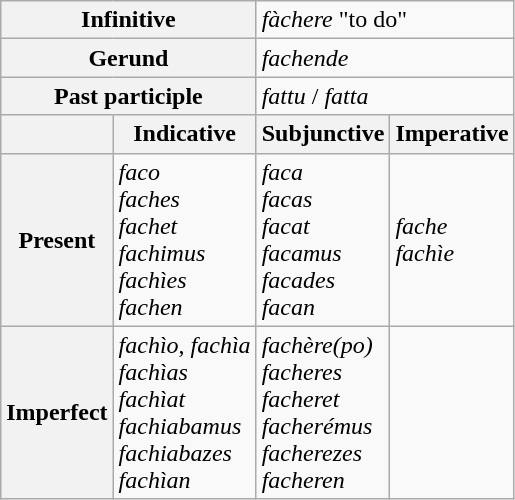<table class="wikitable">
<tr>
<th colspan=2>Infinitive</th>
<td colspan=2><em>fàchere</em> "to do"</td>
</tr>
<tr>
<th colspan=2>Gerund</th>
<td colspan=2><em>fachende</em></td>
</tr>
<tr>
<th colspan=2>Past participle</th>
<td colspan=2><em>fattu</em> / <em>fatta</em></td>
</tr>
<tr>
<th></th>
<th>Indicative</th>
<th>Subjunctive</th>
<th>Imperative</th>
</tr>
<tr>
<th>Present</th>
<td><em>faco</em><br><em>faches</em><br><em>fachet</em><br><em>fachimus</em><br><em>fachìes</em><br><em>fachen</em></td>
<td><em>faca</em><br><em>facas</em><br><em>facat</em><br><em>facamus</em><br><em>facades</em><br><em>facan</em></td>
<td><em>fache</em><br><em>fachìe</em></td>
</tr>
<tr>
<th>Imperfect</th>
<td><em>fachìo</em>, <em>fachìa</em><br><em>fachìas</em><br><em>fachìat</em><br><em>fachiabamus</em><br><em>fachiabazes</em><br><em>fachìan</em></td>
<td><em>fachère(po)</em><br><em>facheres</em><br><em>facheret</em><br><em>facherémus</em><br><em>facherezes</em><br><em>facheren</em></td>
<td></td>
</tr>
</table>
